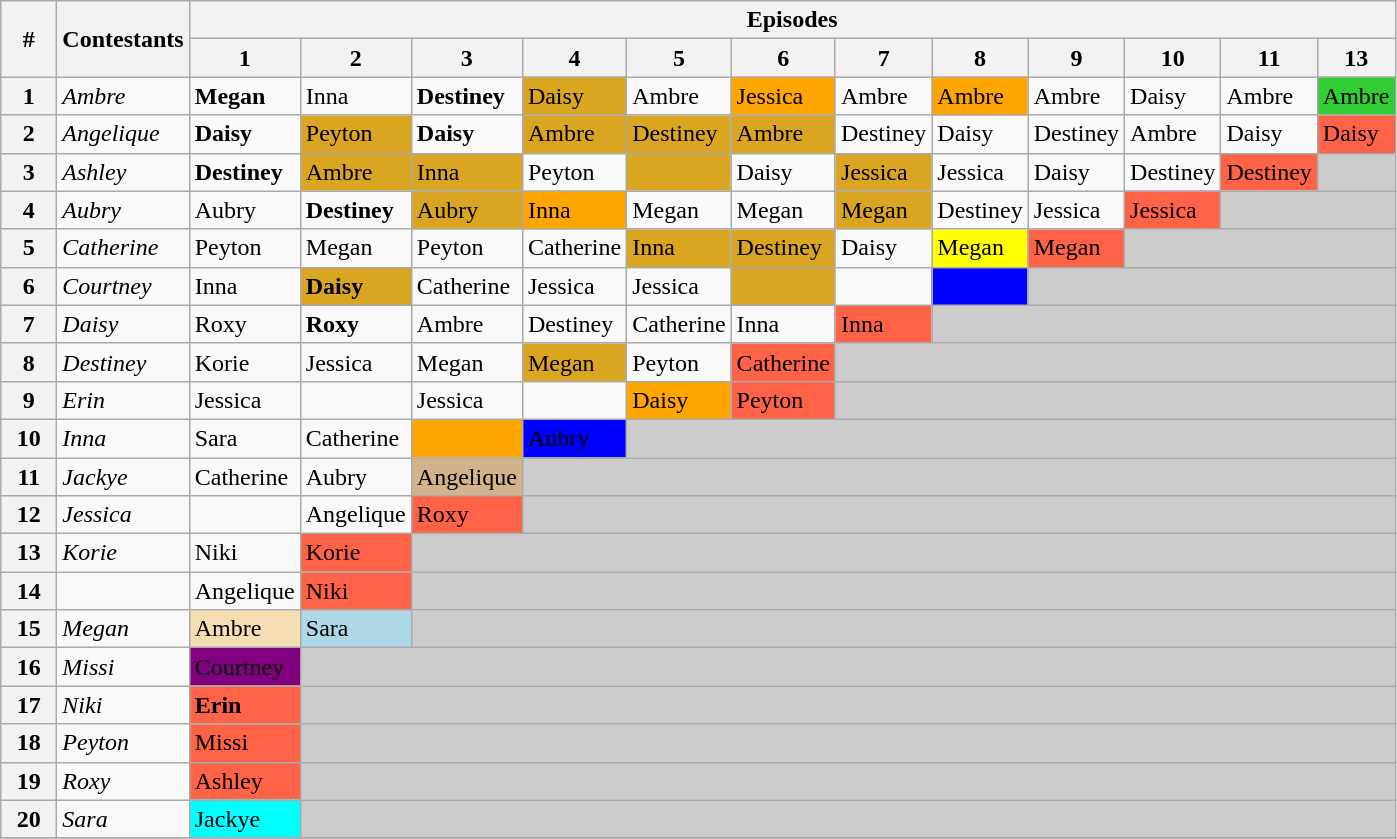<table class="wikitable">
<tr>
<th width="30" rowspan=2>#</th>
<th rowspan=2>Contestants</th>
<th colspan=12>Episodes</th>
</tr>
<tr>
<th>1</th>
<th>2</th>
<th>3</th>
<th>4</th>
<th>5</th>
<th>6</th>
<th>7</th>
<th>8</th>
<th>9</th>
<th>10</th>
<th>11</th>
<th>13</th>
</tr>
<tr>
<th>1</th>
<td><em>Ambre</em></td>
<td><strong>Megan</strong></td>
<td>Inna</td>
<td><strong>Destiney</strong></td>
<td bgcolor="goldenrod">Daisy</td>
<td>Ambre</td>
<td bgcolor="orange">Jessica</td>
<td>Ambre</td>
<td bgcolor="orange">Ambre</td>
<td>Ambre</td>
<td>Daisy</td>
<td>Ambre</td>
<td bgcolor="limegreen">Ambre</td>
</tr>
<tr>
<th>2</th>
<td><em>Angelique</em></td>
<td><strong>Daisy</strong></td>
<td bgcolor="goldenrod">Peyton</td>
<td><strong>Daisy</strong></td>
<td bgcolor="goldenrod">Ambre</td>
<td bgcolor="goldenrod">Destiney</td>
<td bgcolor="goldenrod">Ambre</td>
<td>Destiney</td>
<td>Daisy</td>
<td>Destiney</td>
<td>Ambre</td>
<td>Daisy</td>
<td bgcolor="tomato">Daisy</td>
</tr>
<tr>
<th>3</th>
<td><em>Ashley</em></td>
<td><strong>Destiney</strong></td>
<td bgcolor="goldenrod">Ambre</td>
<td bgcolor="goldenrod">Inna</td>
<td>Peyton</td>
<td bgcolor="goldenrod"></td>
<td>Daisy</td>
<td bgcolor="goldenrod">Jessica</td>
<td>Jessica</td>
<td>Daisy</td>
<td>Destiney</td>
<td bgcolor="tomato">Destiney</td>
<td bgcolor="CCCCCC"></td>
</tr>
<tr>
<th>4</th>
<td><em>Aubry</em></td>
<td>Aubry</td>
<td><strong>Destiney</strong></td>
<td bgcolor="goldenrod">Aubry</td>
<td bgcolor="orange">Inna</td>
<td>Megan</td>
<td>Megan</td>
<td bgcolor="goldenrod">Megan</td>
<td>Destiney</td>
<td>Jessica</td>
<td bgcolor="tomato">Jessica</td>
<td bgcolor="CCCCCC" colspan=2></td>
</tr>
<tr>
<th>5</th>
<td><em>Catherine</em></td>
<td>Peyton</td>
<td>Megan</td>
<td>Peyton</td>
<td>Catherine</td>
<td bgcolor="goldenrod">Inna</td>
<td bgcolor="goldenrod">Destiney</td>
<td>Daisy</td>
<td bgcolor="yellow">Megan</td>
<td bgcolor="tomato">Megan</td>
<td bgcolor="CCCCCC" colspan=3></td>
</tr>
<tr>
<th>6</th>
<td><em>Courtney</em></td>
<td>Inna</td>
<td bgcolor="goldenrod"><strong>Daisy</strong></td>
<td>Catherine</td>
<td>Jessica</td>
<td>Jessica</td>
<td bgcolor="goldenrod"></td>
<td></td>
<td bgcolor="blue"><span></span></td>
<td bgcolor="CCCCCC" colspan=4></td>
</tr>
<tr>
<th>7</th>
<td><em>Daisy</em></td>
<td>Roxy</td>
<td><strong>Roxy</strong></td>
<td>Ambre</td>
<td>Destiney</td>
<td>Catherine</td>
<td>Inna</td>
<td bgcolor="tomato">Inna</td>
<td bgcolor="CCCCCC" colspan=5></td>
</tr>
<tr>
<th>8</th>
<td><em>Destiney</em></td>
<td>Korie</td>
<td>Jessica</td>
<td>Megan</td>
<td bgcolor="goldenrod">Megan</td>
<td>Peyton</td>
<td bgcolor="tomato">Catherine</td>
<td bgcolor="CCCCCC" colspan=6></td>
</tr>
<tr>
<th>9</th>
<td><em>Erin</em></td>
<td>Jessica</td>
<td></td>
<td>Jessica</td>
<td></td>
<td bgcolor="orange">Daisy</td>
<td bgcolor="tomato">Peyton</td>
<td bgcolor="CCCCCC" colspan=6></td>
</tr>
<tr>
<th>10</th>
<td><em>Inna</em></td>
<td>Sara</td>
<td>Catherine</td>
<td bgcolor="orange"></td>
<td bgcolor="blue"><span>Aubry</span></td>
<td bgcolor="CCCCCC" colspan=8></td>
</tr>
<tr>
<th>11</th>
<td><em>Jackye</em></td>
<td>Catherine</td>
<td>Aubry</td>
<td bgcolor="tan">Angelique</td>
<td bgcolor="CCCCCC" colspan=9></td>
</tr>
<tr>
<th>12</th>
<td><em>Jessica</em></td>
<td></td>
<td>Angelique</td>
<td bgcolor="tomato">Roxy</td>
<td bgcolor="CCCCCC" colspan=9></td>
</tr>
<tr>
<th>13</th>
<td><em>Korie</em></td>
<td>Niki</td>
<td bgcolor="tomato">Korie</td>
<td bgcolor="CCCCCC" colspan=10></td>
</tr>
<tr>
<th>14</th>
<td><em></em></td>
<td>Angelique</td>
<td bgcolor="tomato">Niki</td>
<td bgcolor="CCCCCC" colspan=10></td>
</tr>
<tr>
<th>15</th>
<td><em>Megan</em></td>
<td bgcolor="wheat">Ambre</td>
<td bgcolor="lightblue">Sara</td>
<td bgcolor="CCCCCC" colspan=10></td>
</tr>
<tr>
<th>16</th>
<td><em>Missi</em></td>
<td bgcolor="purple"><span>Courtney</span></td>
<td bgcolor="CCCCCC" colspan=11></td>
</tr>
<tr>
<th>17</th>
<td><em>Niki</em></td>
<td bgcolor="tomato"><strong>Erin</strong></td>
<td bgcolor="CCCCCC" colspan=11></td>
</tr>
<tr>
<th>18</th>
<td><em>Peyton</em></td>
<td bgcolor="tomato">Missi</td>
<td bgcolor="CCCCCC" colspan=11></td>
</tr>
<tr>
<th>19</th>
<td><em>Roxy</em></td>
<td bgcolor="tomato">Ashley</td>
<td bgcolor="CCCCCC" colspan=11></td>
</tr>
<tr>
<th>20</th>
<td><em>Sara</em></td>
<td bgcolor="cyan">Jackye</td>
<td bgcolor="CCCCCC" colspan=11></td>
</tr>
<tr>
</tr>
</table>
